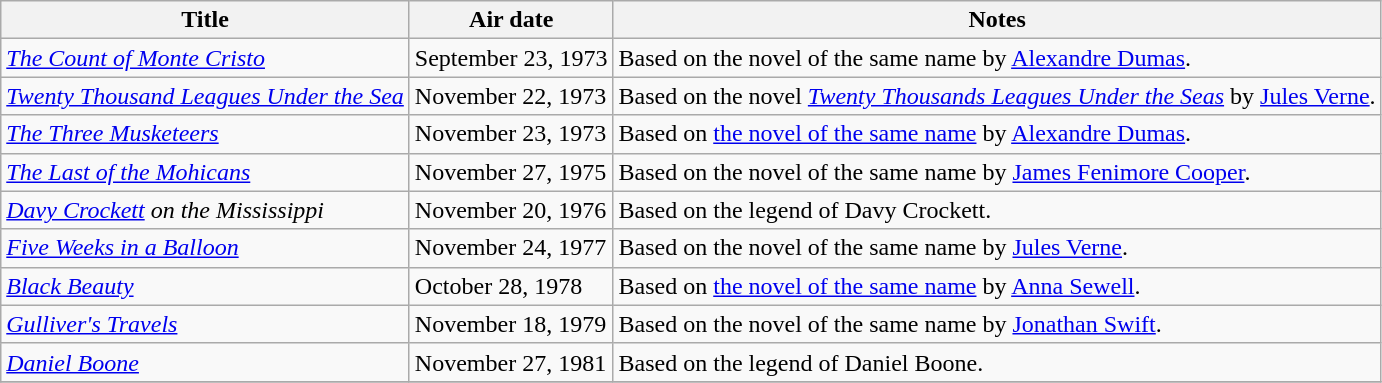<table class="wikitable sortable">
<tr>
<th><strong>Title</strong></th>
<th><strong>Air date</strong></th>
<th><strong>Notes</strong></th>
</tr>
<tr>
<td><em><a href='#'>The Count of Monte Cristo</a></em></td>
<td>September 23, 1973</td>
<td>Based on the novel of the same name by <a href='#'>Alexandre Dumas</a>.</td>
</tr>
<tr>
<td><em><a href='#'>Twenty Thousand Leagues Under the Sea</a></em></td>
<td>November 22, 1973</td>
<td>Based on the novel <em><a href='#'>Twenty Thousands Leagues Under the Seas</a></em> by <a href='#'>Jules Verne</a>.</td>
</tr>
<tr>
<td><em><a href='#'>The Three Musketeers</a></em></td>
<td>November 23, 1973</td>
<td>Based on <a href='#'>the novel of the same name</a> by <a href='#'>Alexandre Dumas</a>.</td>
</tr>
<tr>
<td><em><a href='#'>The Last of the Mohicans</a></em></td>
<td>November 27, 1975</td>
<td>Based on the novel of the same name by <a href='#'>James Fenimore Cooper</a>.</td>
</tr>
<tr>
<td><em><a href='#'>Davy Crockett</a> on the Mississippi</em></td>
<td>November 20, 1976</td>
<td>Based on the legend of Davy Crockett.</td>
</tr>
<tr>
<td><em><a href='#'>Five Weeks in a Balloon</a></em></td>
<td>November 24, 1977</td>
<td>Based on the novel of the same name by <a href='#'>Jules Verne</a>.</td>
</tr>
<tr>
<td><em><a href='#'>Black Beauty</a></em></td>
<td>October 28, 1978</td>
<td>Based on <a href='#'>the novel of the same name</a> by <a href='#'>Anna Sewell</a>.</td>
</tr>
<tr>
<td><em><a href='#'>Gulliver's Travels</a></em></td>
<td>November 18, 1979</td>
<td>Based on the novel of the same name by <a href='#'>Jonathan Swift</a>.</td>
</tr>
<tr>
<td><em><a href='#'>Daniel Boone</a></em></td>
<td>November 27, 1981</td>
<td>Based on the legend of Daniel Boone.</td>
</tr>
<tr>
</tr>
</table>
